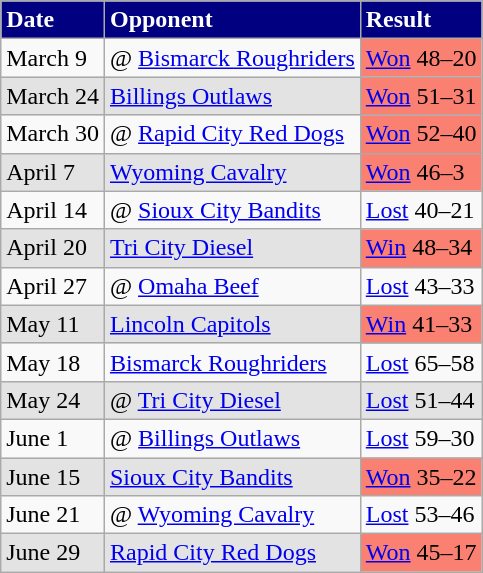<table class="wikitable">
<tr style="background:navy; color:white;">
<td><strong>Date</strong></td>
<td><strong>Opponent</strong></td>
<td><strong>Result</strong></td>
</tr>
<tr>
<td>March 9</td>
<td>@ <a href='#'>Bismarck Roughriders</a></td>
<td style="background:salmon;"><a href='#'>Won</a> 48–20</td>
</tr>
<tr style="background: #e3e3e3;">
<td>March 24</td>
<td><a href='#'>Billings Outlaws</a></td>
<td style="background:salmon;"><a href='#'>Won</a> 51–31</td>
</tr>
<tr>
<td>March 30</td>
<td>@ <a href='#'>Rapid City Red Dogs</a></td>
<td style="background:salmon;"><a href='#'>Won</a> 52–40</td>
</tr>
<tr style="background: #e3e3e3;">
<td>April 7</td>
<td><a href='#'>Wyoming Cavalry</a></td>
<td style="background:salmon;"><a href='#'>Won</a> 46–3</td>
</tr>
<tr>
<td>April 14</td>
<td>@ <a href='#'>Sioux City Bandits</a></td>
<td><a href='#'>Lost</a> 40–21</td>
</tr>
<tr style="background: #e3e3e3;">
<td>April 20</td>
<td><a href='#'>Tri City Diesel</a></td>
<td style="background:salmon;"><a href='#'>Win</a> 48–34</td>
</tr>
<tr>
<td>April 27</td>
<td>@ <a href='#'>Omaha Beef</a></td>
<td><a href='#'>Lost</a> 43–33</td>
</tr>
<tr style="background: #e3e3e3;">
<td>May 11</td>
<td><a href='#'>Lincoln Capitols</a></td>
<td style="background:salmon;"><a href='#'>Win</a> 41–33</td>
</tr>
<tr>
<td>May 18</td>
<td><a href='#'>Bismarck Roughriders</a></td>
<td><a href='#'>Lost</a> 65–58</td>
</tr>
<tr style="background: #e3e3e3;">
<td>May 24</td>
<td>@ <a href='#'>Tri City Diesel</a></td>
<td><a href='#'>Lost</a> 51–44</td>
</tr>
<tr>
<td>June 1</td>
<td>@ <a href='#'>Billings Outlaws</a></td>
<td><a href='#'>Lost</a> 59–30</td>
</tr>
<tr style="background: #e3e3e3;">
<td>June 15</td>
<td><a href='#'>Sioux City Bandits</a></td>
<td style="background:salmon;"><a href='#'>Won</a> 35–22</td>
</tr>
<tr>
<td>June 21</td>
<td>@ <a href='#'>Wyoming Cavalry</a></td>
<td><a href='#'>Lost</a> 53–46</td>
</tr>
<tr style="background: #e3e3e3;">
<td>June 29</td>
<td><a href='#'>Rapid City Red Dogs</a></td>
<td style="background:salmon;"><a href='#'>Won</a> 45–17</td>
</tr>
</table>
